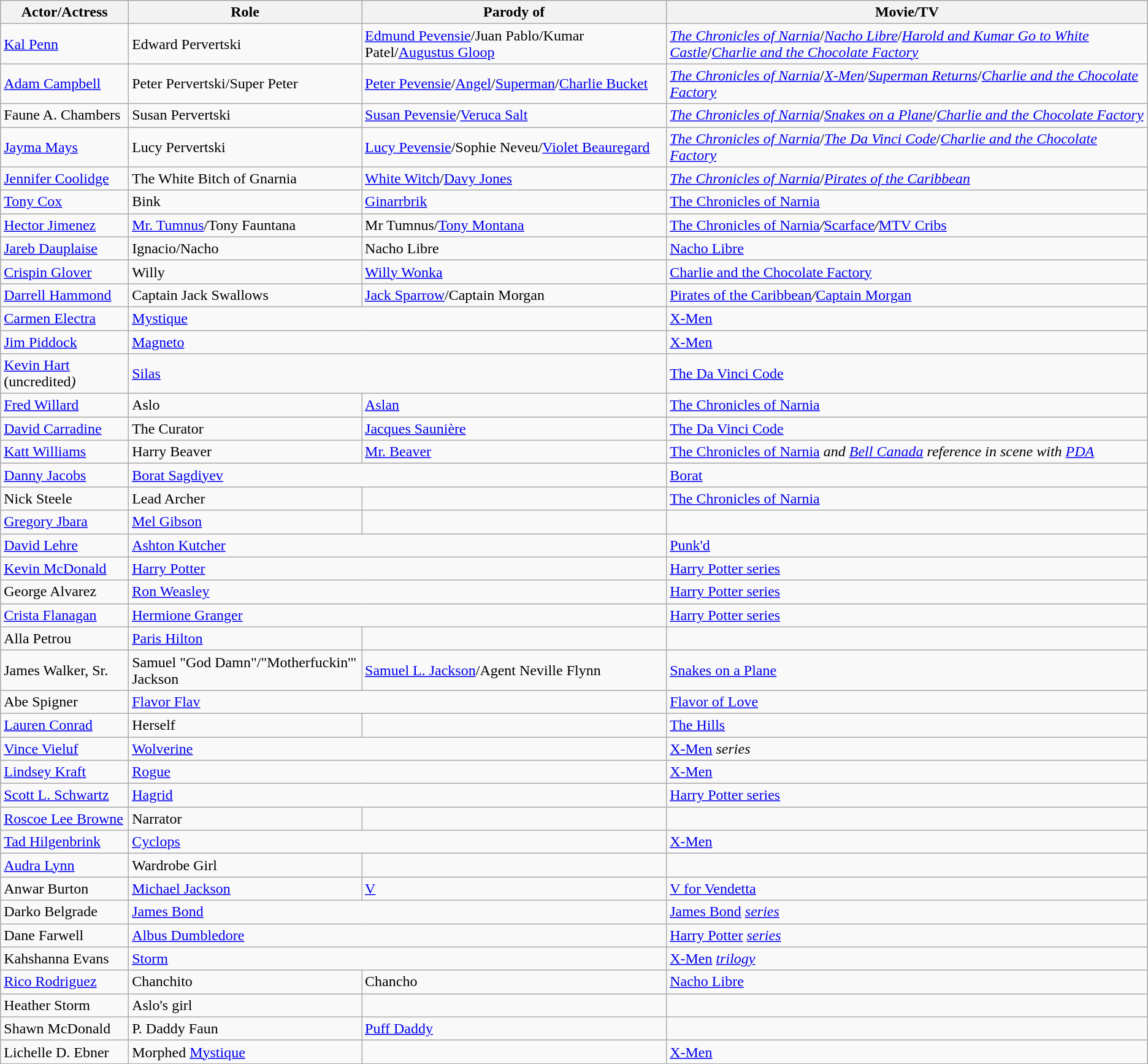<table class=" sortable wikitable">
<tr>
<th>Actor/Actress</th>
<th>Role</th>
<th>Parody of</th>
<th>Movie/TV</th>
</tr>
<tr>
<td><a href='#'>Kal Penn</a></td>
<td>Edward Pervertski</td>
<td><a href='#'>Edmund Pevensie</a>/Juan Pablo/Kumar Patel/<a href='#'>Augustus Gloop</a></td>
<td><em><a href='#'>The Chronicles of Narnia</a></em>/<em><a href='#'>Nacho Libre</a></em>/<em><a href='#'>Harold and Kumar Go to White Castle</a></em>/<em><a href='#'>Charlie and the Chocolate Factory</a></em></td>
</tr>
<tr>
<td><a href='#'>Adam Campbell</a></td>
<td>Peter Pervertski/Super Peter</td>
<td><a href='#'>Peter Pevensie</a>/<a href='#'>Angel</a>/<a href='#'>Superman</a>/<a href='#'>Charlie Bucket</a></td>
<td><em><a href='#'>The Chronicles of Narnia</a></em>/<em><a href='#'>X-Men</a></em>/<em><a href='#'>Superman Returns</a></em>/<em><a href='#'>Charlie and the Chocolate Factory</a></em></td>
</tr>
<tr>
<td>Faune A. Chambers</td>
<td>Susan Pervertski</td>
<td><a href='#'>Susan Pevensie</a>/<a href='#'>Veruca Salt</a></td>
<td><em><a href='#'>The Chronicles of Narnia</a></em>/<em><a href='#'>Snakes on a Plane</a></em>/<em><a href='#'>Charlie and the Chocolate Factory</a></em></td>
</tr>
<tr>
<td><a href='#'>Jayma Mays</a></td>
<td>Lucy Pervertski</td>
<td><a href='#'>Lucy Pevensie</a>/Sophie Neveu/<a href='#'>Violet Beauregard</a></td>
<td><em><a href='#'>The Chronicles of Narnia</a></em>/<em><a href='#'>The Da Vinci Code</a></em>/<em><a href='#'>Charlie and the Chocolate Factory</a></em></td>
</tr>
<tr>
<td><a href='#'>Jennifer Coolidge</a></td>
<td>The White Bitch of Gnarnia</td>
<td><a href='#'>White Witch</a>/<a href='#'>Davy Jones</a></td>
<td><em><a href='#'>The Chronicles of Narnia</a></em>/<em><a href='#'>Pirates of the Caribbean</a></td>
</tr>
<tr>
<td><a href='#'>Tony Cox</a></td>
<td>Bink</td>
<td><a href='#'>Ginarrbrik</a></td>
<td></em><a href='#'>The Chronicles of Narnia</a><em></td>
</tr>
<tr>
<td><a href='#'>Hector Jimenez</a></td>
<td><a href='#'>Mr. Tumnus</a>/Tony Fauntana</td>
<td>Mr Tumnus/<a href='#'>Tony Montana</a></td>
<td></em><a href='#'>The Chronicles of Narnia</a><em>/</em><a href='#'>Scarface</a><em>/</em><a href='#'>MTV Cribs</a><em></td>
</tr>
<tr>
<td><a href='#'>Jareb Dauplaise</a></td>
<td>Ignacio/Nacho</td>
<td>Nacho Libre</td>
<td></em><a href='#'>Nacho Libre</a><em></td>
</tr>
<tr>
<td><a href='#'>Crispin Glover</a></td>
<td>Willy</td>
<td><a href='#'>Willy Wonka</a></td>
<td></em><a href='#'>Charlie and the Chocolate Factory</a><em></td>
</tr>
<tr>
<td><a href='#'>Darrell Hammond</a></td>
<td>Captain Jack Swallows</td>
<td><a href='#'>Jack Sparrow</a>/Captain Morgan</td>
<td></em><a href='#'>Pirates of the Caribbean</a><em>/</em><a href='#'>Captain Morgan</a><em></td>
</tr>
<tr>
<td><a href='#'>Carmen Electra</a></td>
<td colspan="2"><a href='#'>Mystique</a></td>
<td></em><a href='#'>X-Men</a><em></td>
</tr>
<tr>
<td><a href='#'>Jim Piddock</a></td>
<td colspan="2"><a href='#'>Magneto</a></td>
<td></em><a href='#'>X-Men</a><em></td>
</tr>
<tr>
<td><a href='#'>Kevin Hart</a> (</em>uncredited<em>)</td>
<td colspan="2"><a href='#'>Silas</a></td>
<td></em><a href='#'>The Da Vinci Code</a><em></td>
</tr>
<tr>
<td><a href='#'>Fred Willard</a></td>
<td>Aslo</td>
<td><a href='#'>Aslan</a></td>
<td></em><a href='#'>The Chronicles of Narnia</a><em></td>
</tr>
<tr>
<td><a href='#'>David Carradine</a></td>
<td>The Curator</td>
<td><a href='#'>Jacques Saunière</a></td>
<td></em><a href='#'>The Da Vinci Code</a><em></td>
</tr>
<tr>
<td><a href='#'>Katt Williams</a></td>
<td>Harry Beaver</td>
<td><a href='#'>Mr. Beaver</a></td>
<td></em><a href='#'>The Chronicles of Narnia</a><em> and <a href='#'>Bell Canada</a> reference in scene with <a href='#'>PDA</a></td>
</tr>
<tr>
<td><a href='#'>Danny Jacobs</a></td>
<td colspan="2"><a href='#'>Borat Sagdiyev</a></td>
<td></em><a href='#'>Borat</a><em></td>
</tr>
<tr>
<td>Nick Steele</td>
<td>Lead Archer</td>
<td></td>
<td></em><a href='#'>The Chronicles of Narnia</a><em></td>
</tr>
<tr>
<td><a href='#'>Gregory Jbara</a></td>
<td><a href='#'>Mel Gibson</a></td>
<td></td>
<td></td>
</tr>
<tr>
<td><a href='#'>David Lehre</a></td>
<td colspan="2"><a href='#'>Ashton Kutcher</a></td>
<td></em><a href='#'>Punk'd</a><em></td>
</tr>
<tr>
<td><a href='#'>Kevin McDonald</a></td>
<td colspan="2"><a href='#'>Harry Potter</a></td>
<td></em><a href='#'>Harry Potter series</a><em></td>
</tr>
<tr>
<td>George Alvarez</td>
<td colspan="2"><a href='#'>Ron Weasley</a></td>
<td></em><a href='#'>Harry Potter series</a><em></td>
</tr>
<tr>
<td><a href='#'>Crista Flanagan</a></td>
<td colspan="2"><a href='#'>Hermione Granger</a></td>
<td></em><a href='#'>Harry Potter series</a><em></td>
</tr>
<tr>
<td>Alla Petrou</td>
<td><a href='#'>Paris Hilton</a></td>
<td></td>
<td></td>
</tr>
<tr>
<td>James Walker, Sr.</td>
<td>Samuel "God Damn"/"Motherfuckin'" Jackson</td>
<td><a href='#'>Samuel L. Jackson</a>/Agent Neville Flynn</td>
<td></em><a href='#'>Snakes on a Plane</a><em></td>
</tr>
<tr>
<td>Abe Spigner</td>
<td colspan="2"><a href='#'>Flavor Flav</a></td>
<td></em><a href='#'>Flavor of Love</a><em></td>
</tr>
<tr>
<td><a href='#'>Lauren Conrad</a></td>
<td>Herself</td>
<td></td>
<td><a href='#'></em>The Hills<em></a></td>
</tr>
<tr>
<td><a href='#'>Vince Vieluf</a></td>
<td colspan="2"><a href='#'>Wolverine</a></td>
<td></em><a href='#'>X-Men</a><em> series</td>
</tr>
<tr>
<td><a href='#'>Lindsey Kraft</a></td>
<td colspan="2"><a href='#'>Rogue</a></td>
<td></em><a href='#'>X-Men</a><em></td>
</tr>
<tr>
<td><a href='#'>Scott L. Schwartz</a></td>
<td colspan="2"><a href='#'>Hagrid</a></td>
<td></em><a href='#'>Harry Potter series</a><em></td>
</tr>
<tr>
<td><a href='#'>Roscoe Lee Browne</a></td>
<td>Narrator</td>
<td></td>
<td></td>
</tr>
<tr>
<td><a href='#'>Tad Hilgenbrink</a></td>
<td colspan="2"><a href='#'>Cyclops</a></td>
<td></em><a href='#'>X-Men</a><em></td>
</tr>
<tr>
<td><a href='#'>Audra Lynn</a></td>
<td>Wardrobe Girl</td>
<td></td>
<td></td>
</tr>
<tr>
<td>Anwar Burton</td>
<td><a href='#'>Michael Jackson</a></td>
<td><a href='#'>V</a></td>
<td></em><a href='#'>V for Vendetta</a><em></td>
</tr>
<tr>
<td>Darko Belgrade</td>
<td colspan="2"><a href='#'>James Bond</a></td>
<td></em><a href='#'>James Bond</a><em> <a href='#'>series</a></td>
</tr>
<tr>
<td>Dane Farwell</td>
<td colspan="2"><a href='#'>Albus Dumbledore</a></td>
<td></em><a href='#'>Harry Potter</a><em> <a href='#'>series</a></td>
</tr>
<tr>
<td>Kahshanna Evans</td>
<td colspan="2"><a href='#'>Storm</a></td>
<td></em><a href='#'>X-Men</a><em> <a href='#'>trilogy</a></td>
</tr>
<tr>
<td><a href='#'>Rico Rodriguez</a></td>
<td>Chanchito</td>
<td>Chancho</td>
<td></em><a href='#'>Nacho Libre</a><em></td>
</tr>
<tr>
<td>Heather Storm</td>
<td>Aslo's girl</td>
<td></td>
<td></td>
</tr>
<tr>
<td>Shawn McDonald</td>
<td>P. Daddy Faun</td>
<td><a href='#'>Puff Daddy</a></td>
<td></td>
</tr>
<tr>
<td>Lichelle D. Ebner</td>
<td>Morphed <a href='#'>Mystique</a></td>
<td></td>
<td></em><a href='#'>X-Men</a><em></td>
</tr>
</table>
